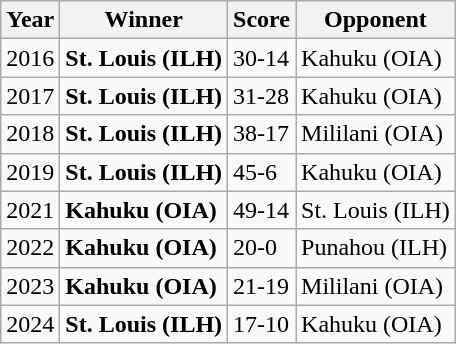<table class="wikitable">
<tr>
<th>Year</th>
<th>Winner</th>
<th>Score</th>
<th>Opponent</th>
</tr>
<tr>
<td>2016</td>
<td><strong>St. Louis (ILH)</strong></td>
<td>30-14</td>
<td>Kahuku (OIA)</td>
</tr>
<tr>
<td>2017</td>
<td><strong>St. Louis (ILH)</strong></td>
<td>31-28</td>
<td>Kahuku (OIA)</td>
</tr>
<tr>
<td>2018</td>
<td><strong>St. Louis (ILH)</strong></td>
<td>38-17</td>
<td>Mililani (OIA)</td>
</tr>
<tr>
<td>2019</td>
<td><strong>St. Louis (ILH)</strong></td>
<td>45-6</td>
<td>Kahuku (OIA)</td>
</tr>
<tr>
<td>2021</td>
<td><strong>Kahuku (OIA)</strong></td>
<td>49-14</td>
<td>St. Louis (ILH)</td>
</tr>
<tr>
<td>2022</td>
<td><strong>Kahuku (OIA)</strong></td>
<td>20-0</td>
<td>Punahou (ILH)</td>
</tr>
<tr>
<td>2023</td>
<td><strong>Kahuku (OIA)</strong></td>
<td>21-19</td>
<td>Mililani (OIA)</td>
</tr>
<tr>
<td>2024</td>
<td><strong>St. Louis (ILH)</strong></td>
<td>17-10</td>
<td>Kahuku (OIA)</td>
</tr>
</table>
